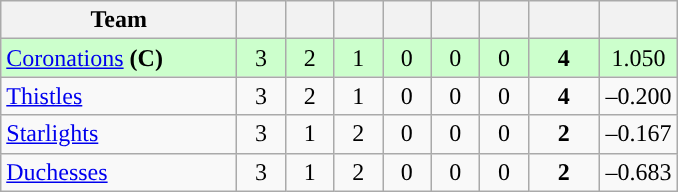<table class="wikitable" style="text-align:center">
<tr>
<th width="150">Team</th>
<th width="25"></th>
<th width="25"></th>
<th width="25"></th>
<th width="25"></th>
<th width="25"></th>
<th width="25"></th>
<th width="40"></th>
<th width="45"></th>
</tr>
<tr style="background:#cfc">
<td style="text-align:left"><a href='#'>Coronations</a> <strong>(C)</strong></td>
<td>3</td>
<td>2</td>
<td>1</td>
<td>0</td>
<td>0</td>
<td>0</td>
<td><strong>4</strong></td>
<td>1.050</td>
</tr>
<tr>
<td style="text-align:left"><a href='#'>Thistles</a></td>
<td>3</td>
<td>2</td>
<td>1</td>
<td>0</td>
<td>0</td>
<td>0</td>
<td><strong>4</strong></td>
<td>–0.200</td>
</tr>
<tr>
<td style="text-align:left"><a href='#'>Starlights</a></td>
<td>3</td>
<td>1</td>
<td>2</td>
<td>0</td>
<td>0</td>
<td>0</td>
<td><strong>2</strong></td>
<td>–0.167</td>
</tr>
<tr>
<td style="text-align:left"><a href='#'>Duchesses</a></td>
<td>3</td>
<td>1</td>
<td>2</td>
<td>0</td>
<td>0</td>
<td>0</td>
<td><strong>2</strong></td>
<td>–0.683</td>
</tr>
</table>
